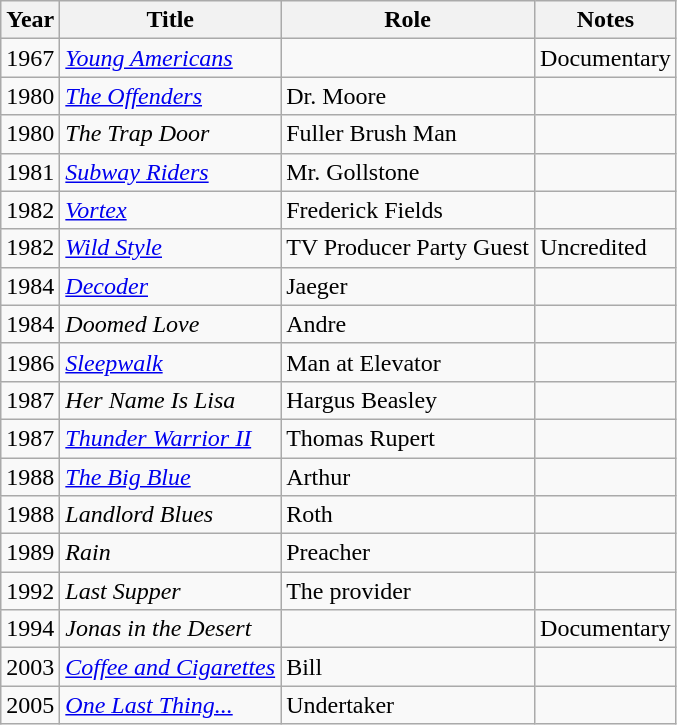<table class="wikitable sortable">
<tr>
<th>Year</th>
<th>Title</th>
<th>Role</th>
<th>Notes</th>
</tr>
<tr>
<td>1967</td>
<td><a href='#'><em>Young Americans</em></a></td>
<td></td>
<td>Documentary</td>
</tr>
<tr>
<td>1980</td>
<td><a href='#'><em>The Offenders</em></a></td>
<td>Dr. Moore</td>
<td></td>
</tr>
<tr>
<td>1980</td>
<td><em>The Trap Door</em></td>
<td>Fuller Brush Man</td>
<td></td>
</tr>
<tr>
<td>1981</td>
<td><em><a href='#'>Subway Riders</a></em></td>
<td>Mr. Gollstone</td>
<td></td>
</tr>
<tr>
<td>1982</td>
<td><a href='#'><em>Vortex</em></a></td>
<td>Frederick Fields</td>
<td></td>
</tr>
<tr>
<td>1982</td>
<td><em><a href='#'>Wild Style</a></em></td>
<td>TV Producer Party Guest</td>
<td>Uncredited</td>
</tr>
<tr>
<td>1984</td>
<td><a href='#'><em>Decoder</em></a></td>
<td>Jaeger</td>
<td></td>
</tr>
<tr>
<td>1984</td>
<td><em>Doomed Love</em></td>
<td>Andre</td>
<td></td>
</tr>
<tr>
<td>1986</td>
<td><a href='#'><em>Sleepwalk</em></a></td>
<td>Man at Elevator</td>
<td></td>
</tr>
<tr>
<td>1987</td>
<td><em>Her Name Is Lisa</em></td>
<td>Hargus Beasley</td>
<td></td>
</tr>
<tr>
<td>1987</td>
<td><em><a href='#'>Thunder Warrior II</a></em></td>
<td>Thomas Rupert</td>
<td></td>
</tr>
<tr>
<td>1988</td>
<td><em><a href='#'>The Big Blue</a></em></td>
<td>Arthur</td>
<td></td>
</tr>
<tr>
<td>1988</td>
<td><em>Landlord Blues</em></td>
<td>Roth</td>
<td></td>
</tr>
<tr>
<td>1989</td>
<td><em>Rain</em></td>
<td>Preacher</td>
<td></td>
</tr>
<tr>
<td>1992</td>
<td><em>Last Supper</em></td>
<td>The provider</td>
<td></td>
</tr>
<tr>
<td>1994</td>
<td><em>Jonas in the Desert</em></td>
<td></td>
<td>Documentary</td>
</tr>
<tr>
<td>2003</td>
<td><em><a href='#'>Coffee and Cigarettes</a></em></td>
<td>Bill</td>
<td></td>
</tr>
<tr>
<td>2005</td>
<td><em><a href='#'>One Last Thing...</a></em></td>
<td>Undertaker</td>
<td></td>
</tr>
</table>
